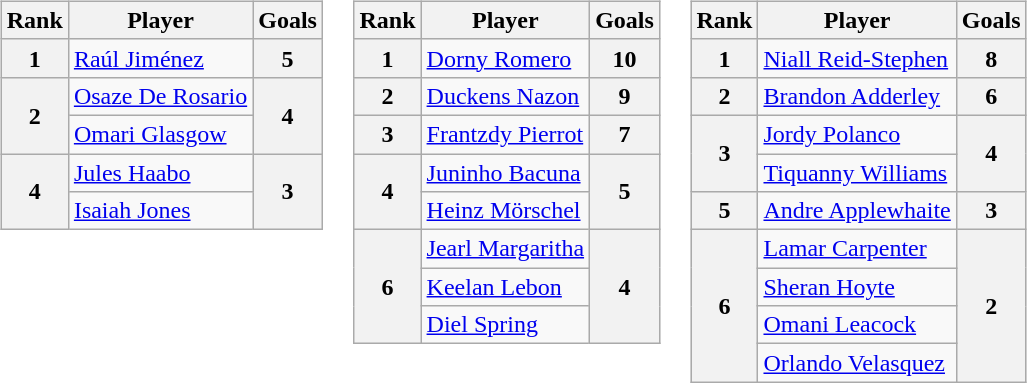<table>
<tr style="vertical-align:top">
<td><br><table class="wikitable">
<tr>
<th>Rank</th>
<th>Player</th>
<th>Goals</th>
</tr>
<tr>
<th>1</th>
<td> <a href='#'>Raúl Jiménez</a></td>
<th>5</th>
</tr>
<tr>
<th rowspan=2>2</th>
<td> <a href='#'>Osaze De Rosario</a></td>
<th rowspan=2>4</th>
</tr>
<tr>
<td> <a href='#'>Omari Glasgow</a></td>
</tr>
<tr>
<th rowspan=2>4</th>
<td> <a href='#'>Jules Haabo</a></td>
<th rowspan=2>3</th>
</tr>
<tr>
<td> <a href='#'>Isaiah Jones</a></td>
</tr>
</table>
</td>
<td><br><table class="wikitable">
<tr>
<th>Rank</th>
<th>Player</th>
<th>Goals</th>
</tr>
<tr>
<th rowspan=1>1</th>
<td> <a href='#'>Dorny Romero</a></td>
<th rowspan=1>10</th>
</tr>
<tr>
<th rowspan=1>2</th>
<td> <a href='#'>Duckens Nazon</a></td>
<th rowspan=1>9</th>
</tr>
<tr>
<th rowspan=1>3</th>
<td> <a href='#'>Frantzdy Pierrot</a></td>
<th rowspan=1>7</th>
</tr>
<tr>
<th rowspan=2>4</th>
<td> <a href='#'>Juninho Bacuna</a></td>
<th rowspan=2>5</th>
</tr>
<tr>
<td> <a href='#'>Heinz Mörschel</a></td>
</tr>
<tr>
<th rowspan=3>6</th>
<td> <a href='#'>Jearl Margaritha</a></td>
<th rowspan=3>4</th>
</tr>
<tr>
<td> <a href='#'>Keelan Lebon</a></td>
</tr>
<tr>
<td> <a href='#'>Diel Spring</a></td>
</tr>
</table>
</td>
<td><br><table class="wikitable">
<tr>
<th>Rank</th>
<th>Player</th>
<th>Goals</th>
</tr>
<tr>
<th>1</th>
<td> <a href='#'>Niall Reid-Stephen</a></td>
<th>8</th>
</tr>
<tr>
<th>2</th>
<td> <a href='#'>Brandon Adderley</a></td>
<th>6</th>
</tr>
<tr>
<th rowspan=2>3</th>
<td> <a href='#'>Jordy Polanco</a></td>
<th rowspan=2>4</th>
</tr>
<tr>
<td> <a href='#'>Tiquanny Williams</a></td>
</tr>
<tr>
<th>5</th>
<td> <a href='#'>Andre Applewhaite</a></td>
<th>3</th>
</tr>
<tr>
<th rowspan=4>6</th>
<td> <a href='#'>Lamar Carpenter</a></td>
<th rowspan=4>2</th>
</tr>
<tr>
<td> <a href='#'>Sheran Hoyte</a></td>
</tr>
<tr>
<td> <a href='#'>Omani Leacock</a></td>
</tr>
<tr>
<td> <a href='#'>Orlando Velasquez</a></td>
</tr>
</table>
</td>
</tr>
</table>
